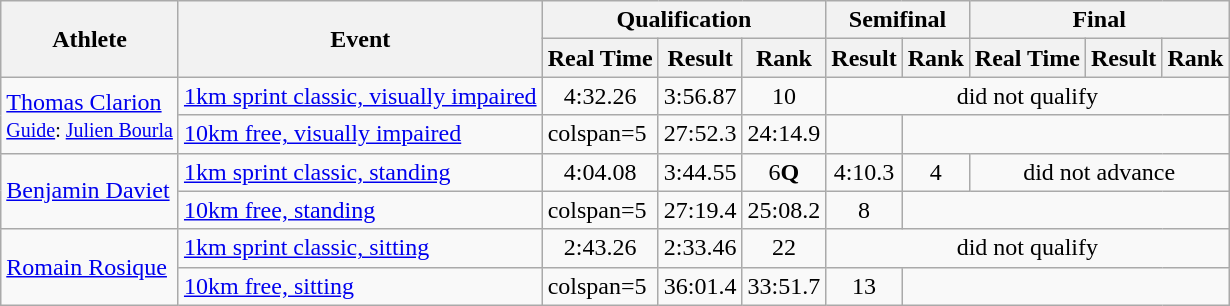<table class="wikitable" style="font-size:100%">
<tr>
<th rowspan="2">Athlete</th>
<th rowspan="2">Event</th>
<th colspan="3">Qualification</th>
<th colspan="2">Semifinal</th>
<th colspan="3">Final</th>
</tr>
<tr>
<th>Real Time</th>
<th>Result</th>
<th>Rank</th>
<th>Result</th>
<th>Rank</th>
<th>Real Time</th>
<th>Result</th>
<th>Rank</th>
</tr>
<tr>
<td rowspan=2><a href='#'>Thomas Clarion</a><br><small><a href='#'>Guide</a>: <a href='#'>Julien Bourla</a></small></td>
<td><a href='#'>1km sprint classic, visually impaired</a></td>
<td align="center">4:32.26</td>
<td align="center">3:56.87</td>
<td align="center">10</td>
<td colspan=5 align="center">did not qualify</td>
</tr>
<tr>
<td><a href='#'>10km free, visually impaired</a></td>
<td>colspan=5 </td>
<td align="center">27:52.3</td>
<td align="center">24:14.9</td>
<td align="center"></td>
</tr>
<tr>
<td rowspan=2><a href='#'>Benjamin Daviet</a></td>
<td><a href='#'>1km sprint classic, standing</a></td>
<td align="center">4:04.08</td>
<td align="center">3:44.55</td>
<td align="center">6<strong>Q</strong></td>
<td align="center">4:10.3</td>
<td align="center">4</td>
<td colspan=3 align="center">did not advance</td>
</tr>
<tr>
<td><a href='#'>10km free, standing</a></td>
<td>colspan=5 </td>
<td align="center">27:19.4</td>
<td align="center">25:08.2</td>
<td align="center">8</td>
</tr>
<tr>
<td rowspan=2><a href='#'>Romain Rosique</a></td>
<td><a href='#'>1km sprint classic, sitting</a></td>
<td align="center">2:43.26</td>
<td align="center">2:33.46</td>
<td align="center">22</td>
<td colspan=5 align="center">did not qualify</td>
</tr>
<tr>
<td><a href='#'>10km free, sitting</a></td>
<td>colspan=5 </td>
<td align="center">36:01.4</td>
<td align="center">33:51.7</td>
<td align="center">13</td>
</tr>
</table>
